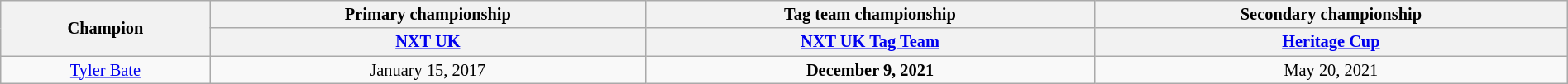<table class="wikitable" style="font-size:85%; text-align:center; width:100%;">
<tr>
<th rowspan=2>Champion</th>
<th>Primary championship</th>
<th>Tag team championship</th>
<th>Secondary championship</th>
</tr>
<tr>
<th><a href='#'>NXT UK</a></th>
<th><a href='#'>NXT UK Tag Team</a></th>
<th><a href='#'>Heritage Cup</a></th>
</tr>
<tr>
<td><a href='#'>Tyler Bate</a></td>
<td>January 15, 2017</td>
<td><strong>December 9, 2021</strong><br></td>
<td>May 20, 2021</td>
</tr>
</table>
